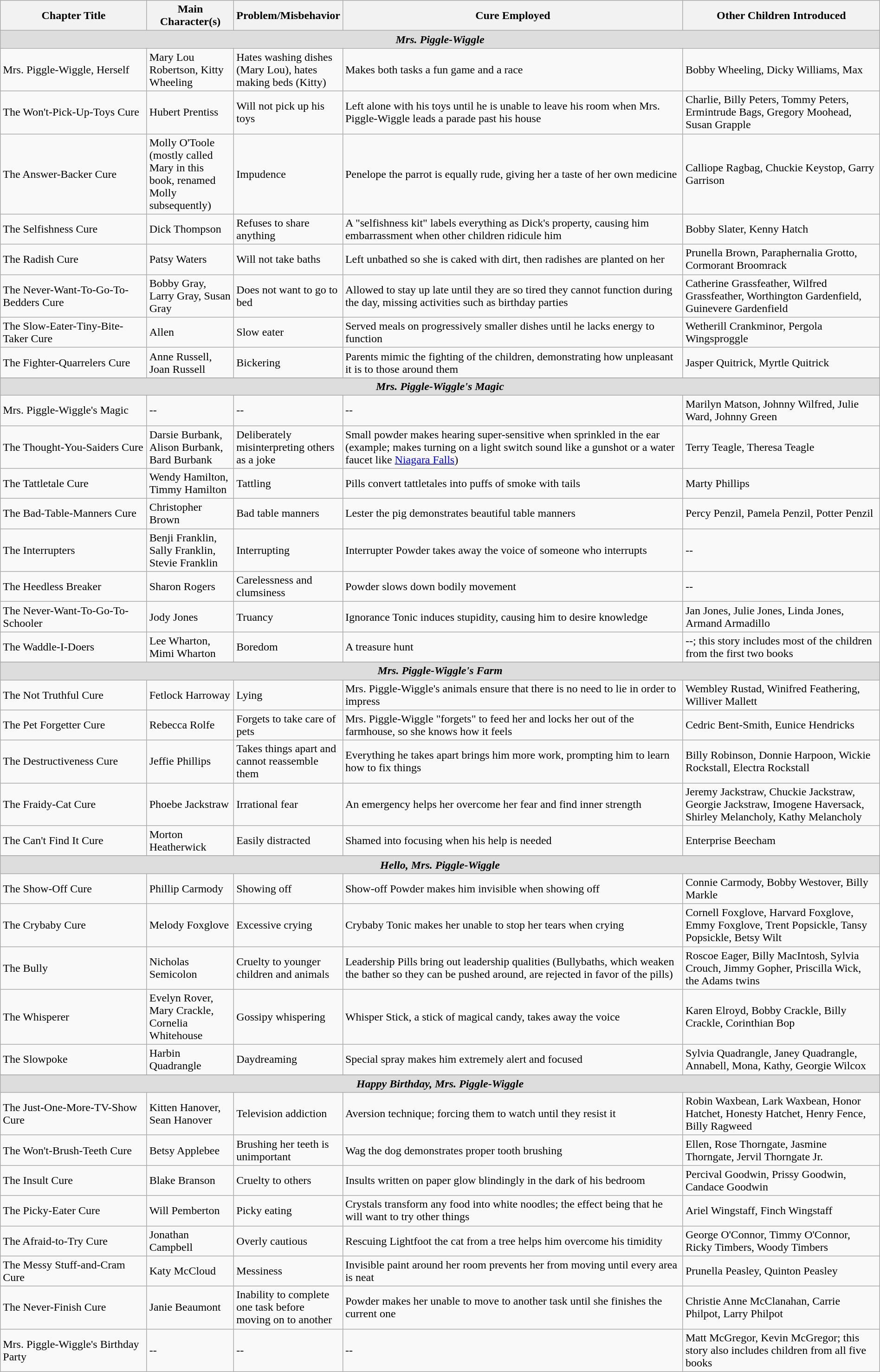<table class="wikitable" width=100%>
<tr>
<th width=17%>Chapter Title</th>
<th width=10%>Main Character(s)</th>
<th width=10%>Problem/Misbehavior</th>
<th width=40%>Cure Employed</th>
<th width=23%>Other Children Introduced</th>
</tr>
<tr bgcolor="#DDDDDD">
<td colspan=5 align=center><strong><em>Mrs. Piggle-Wiggle</em></strong></td>
</tr>
<tr>
<td>Mrs. Piggle-Wiggle, Herself</td>
<td>Mary Lou Robertson, Kitty Wheeling</td>
<td>Hates washing dishes (Mary Lou), hates making beds (Kitty)</td>
<td>Makes both tasks a fun game and a race</td>
<td>Bobby Wheeling, Dicky Williams, Max</td>
</tr>
<tr>
<td>The Won't-Pick-Up-Toys Cure</td>
<td>Hubert Prentiss</td>
<td>Will not pick up his toys</td>
<td>Left alone with his toys until he is unable to leave his room when Mrs. Piggle-Wiggle leads a parade past his house</td>
<td>Charlie, Billy Peters, Tommy Peters, Ermintrude Bags, Gregory Moohead, Susan Grapple</td>
</tr>
<tr>
<td>The Answer-Backer Cure</td>
<td>Molly O'Toole (mostly called Mary in this book, renamed Molly subsequently)</td>
<td>Impudence</td>
<td>Penelope the parrot is equally rude, giving her a taste of her own medicine</td>
<td>Calliope Ragbag, Chuckie Keystop, Garry Garrison</td>
</tr>
<tr>
<td>The Selfishness Cure</td>
<td>Dick Thompson</td>
<td>Refuses to share anything</td>
<td>A "selfishness kit" labels everything as Dick's property, causing him embarrassment when other children ridicule him</td>
<td>Bobby Slater, Kenny Hatch</td>
</tr>
<tr>
<td>The Radish Cure</td>
<td>Patsy Waters</td>
<td>Will not take baths</td>
<td>Left unbathed so she is caked with dirt, then radishes are planted on her</td>
<td>Prunella Brown, Paraphernalia Grotto, Cormorant Broomrack</td>
</tr>
<tr>
<td>The Never-Want-To-Go-To-Bedders Cure</td>
<td>Bobby Gray, Larry Gray, Susan Gray</td>
<td>Does not want to go to bed</td>
<td>Allowed to stay up late until they are so tired they cannot function during the day, missing activities such as birthday parties</td>
<td>Catherine Grassfeather, Wilfred Grassfeather, Worthington Gardenfield, Guinevere Gardenfield</td>
</tr>
<tr>
<td>The Slow-Eater-Tiny-Bite-Taker Cure</td>
<td>Allen</td>
<td>Slow eater</td>
<td>Served meals on progressively smaller dishes until he lacks energy to function</td>
<td>Wetherill Crankminor, Pergola Wingsproggle</td>
</tr>
<tr>
<td>The Fighter-Quarrelers Cure</td>
<td>Anne Russell, Joan Russell</td>
<td>Bickering</td>
<td>Parents mimic the fighting of the children, demonstrating how unpleasant it is to those around them</td>
<td>Jasper Quitrick, Myrtle Quitrick</td>
</tr>
<tr>
</tr>
<tr bgcolor="#DDDDDD">
<td colspan=5 align=center><strong><em>Mrs. Piggle-Wiggle's Magic</em></strong></td>
</tr>
<tr>
<td>Mrs. Piggle-Wiggle's Magic</td>
<td>--</td>
<td>--</td>
<td>--</td>
<td>Marilyn Matson, Johnny Wilfred, Julie Ward, Johnny Green</td>
</tr>
<tr>
<td>The Thought-You-Saiders Cure</td>
<td>Darsie Burbank, Alison Burbank, Bard Burbank</td>
<td>Deliberately misinterpreting others as a joke</td>
<td>Small powder makes hearing super-sensitive when sprinkled in the ear (example; makes turning on a light switch sound like a gunshot or a water faucet like <a href='#'>Niagara Falls</a>)</td>
<td>Terry Teagle, Theresa Teagle</td>
</tr>
<tr>
<td>The Tattletale Cure</td>
<td>Wendy Hamilton, Timmy Hamilton</td>
<td>Tattling</td>
<td>Pills convert tattletales into puffs of smoke with tails</td>
<td>Marty Phillips</td>
</tr>
<tr>
<td>The Bad-Table-Manners Cure</td>
<td>Christopher Brown</td>
<td>Bad table manners</td>
<td>Lester the pig demonstrates beautiful table manners</td>
<td>Percy Penzil, Pamela Penzil, Potter Penzil</td>
</tr>
<tr>
<td>The Interrupters</td>
<td>Benji Franklin, Sally Franklin, Stevie Franklin</td>
<td>Interrupting</td>
<td>Interrupter Powder takes away the voice of someone who interrupts</td>
<td>--</td>
</tr>
<tr>
<td>The Heedless Breaker</td>
<td>Sharon Rogers</td>
<td>Carelessness and clumsiness</td>
<td>Powder slows down bodily movement</td>
<td>--</td>
</tr>
<tr>
<td>The Never-Want-To-Go-To-Schooler</td>
<td>Jody Jones</td>
<td>Truancy</td>
<td>Ignorance Tonic induces stupidity, causing him to desire knowledge</td>
<td>Jan Jones, Julie Jones, Linda Jones, Armand Armadillo</td>
</tr>
<tr>
<td>The Waddle-I-Doers</td>
<td>Lee Wharton, Mimi Wharton</td>
<td>Boredom</td>
<td>A treasure hunt</td>
<td>--; this story includes most of the children from the first two books</td>
</tr>
<tr>
</tr>
<tr bgcolor="#DDDDDD">
<td colspan=5 align=center><strong><em>Mrs. Piggle-Wiggle's Farm</em></strong></td>
</tr>
<tr>
<td>The Not Truthful Cure</td>
<td>Fetlock Harroway</td>
<td>Lying</td>
<td>Mrs. Piggle-Wiggle's animals ensure that there is no need to lie in order to impress</td>
<td>Wembley Rustad, Winifred Feathering, Williver Mallett</td>
</tr>
<tr>
<td>The Pet Forgetter Cure</td>
<td>Rebecca Rolfe</td>
<td>Forgets to take care of pets</td>
<td>Mrs. Piggle-Wiggle "forgets" to feed her and locks her out of the farmhouse, so she knows how it feels</td>
<td>Cedric Bent-Smith, Eunice Hendricks</td>
</tr>
<tr>
<td>The Destructiveness Cure</td>
<td>Jeffie Phillips</td>
<td>Takes things apart and cannot reassemble them</td>
<td>Everything he takes apart brings him more work, prompting him to learn how to fix things</td>
<td>Billy Robinson, Donnie Harpoon, Wickie Rockstall, Electra Rockstall</td>
</tr>
<tr>
<td>The Fraidy-Cat Cure</td>
<td>Phoebe Jackstraw</td>
<td>Irrational fear</td>
<td>An emergency helps her overcome her fear and find inner strength</td>
<td>Jeremy Jackstraw, Chuckie Jackstraw, Georgie Jackstraw, Imogene Haversack, Shirley Melancholy, Kathy Melancholy</td>
</tr>
<tr>
<td>The Can't Find It Cure</td>
<td>Morton Heatherwick</td>
<td>Easily distracted</td>
<td>Shamed into focusing when his help is needed</td>
<td>Enterprise Beecham</td>
</tr>
<tr>
</tr>
<tr bgcolor="#DDDDDD">
<td colspan=5 align=center><strong><em>Hello, Mrs. Piggle-Wiggle</em></strong></td>
</tr>
<tr>
<td>The Show-Off Cure</td>
<td>Phillip Carmody</td>
<td>Showing off</td>
<td>Show-off Powder makes him invisible when showing off</td>
<td>Connie Carmody, Bobby Westover, Billy Markle</td>
</tr>
<tr>
<td>The Crybaby Cure</td>
<td>Melody Foxglove</td>
<td>Excessive crying</td>
<td>Crybaby Tonic makes her unable to stop her tears when crying</td>
<td>Cornell Foxglove, Harvard Foxglove, Emmy Foxglove, Trent Popsickle, Tansy Popsickle, Betsy Wilt</td>
</tr>
<tr>
<td>The Bully</td>
<td>Nicholas Semicolon</td>
<td>Cruelty to younger children and animals</td>
<td>Leadership Pills bring out leadership qualities (Bullybaths, which weaken the bather so they can be pushed around, are rejected in favor of the pills)</td>
<td>Roscoe Eager, Billy MacIntosh, Sylvia Crouch, Jimmy Gopher, Priscilla Wick, the Adams twins</td>
</tr>
<tr>
<td>The Whisperer</td>
<td>Evelyn Rover, Mary Crackle, Cornelia Whitehouse</td>
<td>Gossipy whispering</td>
<td>Whisper Stick, a stick of magical candy, takes away the voice</td>
<td>Karen Elroyd, Bobby Crackle, Billy Crackle, Corinthian Bop</td>
</tr>
<tr>
<td>The Slowpoke</td>
<td>Harbin Quadrangle</td>
<td>Daydreaming</td>
<td>Special spray makes him extremely alert and focused</td>
<td>Sylvia Quadrangle, Janey Quadrangle, Annabell, Mona, Kathy, Georgie Wilcox</td>
</tr>
<tr>
</tr>
<tr bgcolor="#DDDDDD">
<td colspan=5 align=center><strong><em>Happy Birthday, Mrs. Piggle-Wiggle</em></strong></td>
</tr>
<tr>
<td>The Just-One-More-TV-Show Cure</td>
<td>Kitten Hanover, Sean Hanover</td>
<td>Television addiction</td>
<td>Aversion technique; forcing them to watch until they resist it</td>
<td>Robin Waxbean, Lark Waxbean, Honor Hatchet, Honesty Hatchet, Henry Fence, Billy Ragweed</td>
</tr>
<tr>
<td>The Won't-Brush-Teeth Cure</td>
<td>Betsy Applebee</td>
<td>Brushing her teeth is unimportant</td>
<td>Wag the dog demonstrates proper tooth brushing</td>
<td>Ellen, Rose Thorngate, Jasmine Thorngate, Jervil Thorngate Jr.</td>
</tr>
<tr>
<td>The Insult Cure</td>
<td>Blake Branson</td>
<td>Cruelty to others</td>
<td>Insults written on paper glow blindingly in the dark of his bedroom</td>
<td>Percival Goodwin, Prissy Goodwin, Candace Goodwin</td>
</tr>
<tr>
<td>The Picky-Eater Cure</td>
<td>Will Pemberton</td>
<td>Picky eating</td>
<td>Crystals transform any food into white noodles; the effect being that he will want to try other things</td>
<td>Ariel Wingstaff, Finch Wingstaff</td>
</tr>
<tr>
<td>The Afraid-to-Try Cure</td>
<td>Jonathan Campbell</td>
<td>Overly cautious</td>
<td>Rescuing Lightfoot the cat from a tree helps him overcome his timidity</td>
<td>George O'Connor, Timmy O'Connor, Ricky Timbers, Woody Timbers</td>
</tr>
<tr>
<td>The Messy Stuff-and-Cram Cure</td>
<td>Katy McCloud</td>
<td>Messiness</td>
<td>Invisible paint around her room prevents her from moving until every area is neat</td>
<td>Prunella Peasley, Quinton Peasley</td>
</tr>
<tr>
<td>The Never-Finish Cure</td>
<td>Janie Beaumont</td>
<td>Inability to complete one task before moving on to another</td>
<td>Powder makes her unable to move to another task until she finishes the current one</td>
<td>Christie Anne McClanahan, Carrie Philpot, Larry Philpot</td>
</tr>
<tr>
<td>Mrs. Piggle-Wiggle's Birthday Party</td>
<td>--</td>
<td>--</td>
<td>--</td>
<td>Matt McGregor, Kevin McGregor; this story also includes children from all five books</td>
</tr>
</table>
